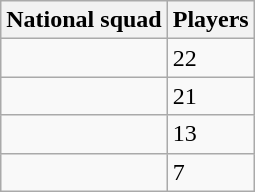<table class="wikitable sortable">
<tr>
<th>National squad</th>
<th>Players</th>
</tr>
<tr>
<td></td>
<td>22</td>
</tr>
<tr>
<td></td>
<td>21</td>
</tr>
<tr>
<td></td>
<td>13</td>
</tr>
<tr>
<td></td>
<td>7</td>
</tr>
</table>
